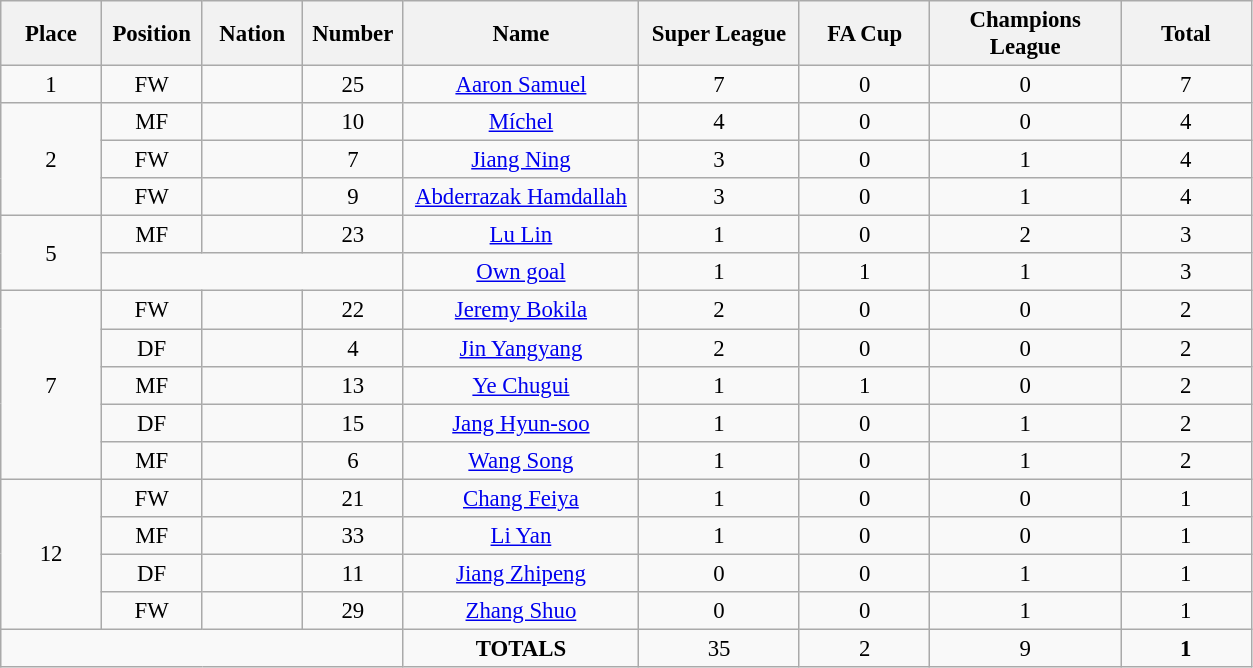<table class="wikitable" style="font-size: 95%; text-align: center;">
<tr>
<th width=60>Place</th>
<th width=60>Position</th>
<th width=60>Nation</th>
<th width=60>Number</th>
<th width=150>Name</th>
<th width=100>Super League</th>
<th width=80>FA Cup</th>
<th width=120>Champions League</th>
<th width=80><strong>Total</strong></th>
</tr>
<tr>
<td>1</td>
<td>FW</td>
<td></td>
<td>25</td>
<td><a href='#'>Aaron Samuel</a></td>
<td>7</td>
<td>0</td>
<td>0</td>
<td>7</td>
</tr>
<tr>
<td rowspan="3">2</td>
<td>MF</td>
<td></td>
<td>10</td>
<td><a href='#'>Míchel</a></td>
<td>4</td>
<td>0</td>
<td>0</td>
<td>4</td>
</tr>
<tr>
<td>FW</td>
<td></td>
<td>7</td>
<td><a href='#'>Jiang Ning</a></td>
<td>3</td>
<td>0</td>
<td>1</td>
<td>4</td>
</tr>
<tr>
<td>FW</td>
<td></td>
<td>9</td>
<td><a href='#'>Abderrazak Hamdallah</a></td>
<td>3</td>
<td>0</td>
<td>1</td>
<td>4</td>
</tr>
<tr>
<td rowspan="2">5</td>
<td>MF</td>
<td></td>
<td>23</td>
<td><a href='#'>Lu Lin</a></td>
<td>1</td>
<td>0</td>
<td>2</td>
<td>3</td>
</tr>
<tr>
<td colspan="3"></td>
<td><a href='#'>Own goal</a></td>
<td>1</td>
<td>1</td>
<td>1</td>
<td>3</td>
</tr>
<tr>
<td rowspan="5">7</td>
<td>FW</td>
<td></td>
<td>22</td>
<td><a href='#'>Jeremy Bokila</a></td>
<td>2</td>
<td>0</td>
<td>0</td>
<td>2</td>
</tr>
<tr>
<td>DF</td>
<td></td>
<td>4</td>
<td><a href='#'>Jin Yangyang</a></td>
<td>2</td>
<td>0</td>
<td>0</td>
<td>2</td>
</tr>
<tr>
<td>MF</td>
<td></td>
<td>13</td>
<td><a href='#'>Ye Chugui</a></td>
<td>1</td>
<td>1</td>
<td>0</td>
<td>2</td>
</tr>
<tr>
<td>DF</td>
<td></td>
<td>15</td>
<td><a href='#'>Jang Hyun-soo</a></td>
<td>1</td>
<td>0</td>
<td>1</td>
<td>2</td>
</tr>
<tr>
<td>MF</td>
<td></td>
<td>6</td>
<td><a href='#'>Wang Song</a></td>
<td>1</td>
<td>0</td>
<td>1</td>
<td>2</td>
</tr>
<tr>
<td rowspan="4">12</td>
<td>FW</td>
<td></td>
<td>21</td>
<td><a href='#'>Chang Feiya</a></td>
<td>1</td>
<td>0</td>
<td>0</td>
<td>1</td>
</tr>
<tr>
<td>MF</td>
<td></td>
<td>33</td>
<td><a href='#'>Li Yan</a></td>
<td>1</td>
<td>0</td>
<td>0</td>
<td>1</td>
</tr>
<tr>
<td>DF</td>
<td></td>
<td>11</td>
<td><a href='#'>Jiang Zhipeng</a></td>
<td>0</td>
<td>0</td>
<td>1</td>
<td>1</td>
</tr>
<tr>
<td>FW</td>
<td></td>
<td>29</td>
<td><a href='#'>Zhang Shuo</a></td>
<td>0</td>
<td>0</td>
<td>1</td>
<td>1</td>
</tr>
<tr>
<td colspan="4"></td>
<td><strong>TOTALS</strong></td>
<td>35</td>
<td>2</td>
<td>9</td>
<td><strong>1</strong></td>
</tr>
</table>
